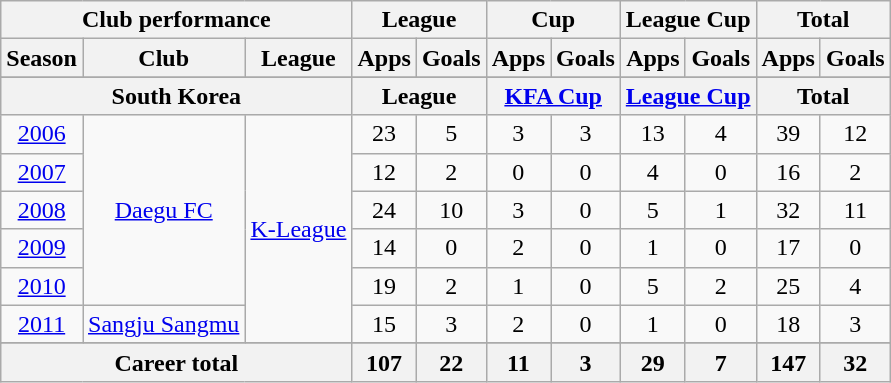<table class="wikitable" style="text-align:center">
<tr>
<th colspan=3>Club performance</th>
<th colspan=2>League</th>
<th colspan=2>Cup</th>
<th colspan=2>League Cup</th>
<th colspan=2>Total</th>
</tr>
<tr>
<th>Season</th>
<th>Club</th>
<th>League</th>
<th>Apps</th>
<th>Goals</th>
<th>Apps</th>
<th>Goals</th>
<th>Apps</th>
<th>Goals</th>
<th>Apps</th>
<th>Goals</th>
</tr>
<tr>
</tr>
<tr>
<th colspan=3>South Korea</th>
<th colspan=2>League</th>
<th colspan=2><a href='#'>KFA Cup</a></th>
<th colspan=2><a href='#'>League Cup</a></th>
<th colspan=2>Total</th>
</tr>
<tr>
<td><a href='#'>2006</a></td>
<td rowspan="5"><a href='#'>Daegu FC</a></td>
<td rowspan="6"><a href='#'>K-League</a></td>
<td>23</td>
<td>5</td>
<td>3</td>
<td>3</td>
<td>13</td>
<td>4</td>
<td>39</td>
<td>12</td>
</tr>
<tr>
<td><a href='#'>2007</a></td>
<td>12</td>
<td>2</td>
<td>0</td>
<td>0</td>
<td>4</td>
<td>0</td>
<td>16</td>
<td>2</td>
</tr>
<tr>
<td><a href='#'>2008</a></td>
<td>24</td>
<td>10</td>
<td>3</td>
<td>0</td>
<td>5</td>
<td>1</td>
<td>32</td>
<td>11</td>
</tr>
<tr>
<td><a href='#'>2009</a></td>
<td>14</td>
<td>0</td>
<td>2</td>
<td>0</td>
<td>1</td>
<td>0</td>
<td>17</td>
<td>0</td>
</tr>
<tr>
<td><a href='#'>2010</a></td>
<td>19</td>
<td>2</td>
<td>1</td>
<td>0</td>
<td>5</td>
<td>2</td>
<td>25</td>
<td>4</td>
</tr>
<tr>
<td><a href='#'>2011</a></td>
<td rowspan="1"><a href='#'>Sangju Sangmu</a></td>
<td>15</td>
<td>3</td>
<td>2</td>
<td>0</td>
<td>1</td>
<td>0</td>
<td>18</td>
<td>3</td>
</tr>
<tr>
</tr>
<tr>
<th colspan=3>Career total</th>
<th>107</th>
<th>22</th>
<th>11</th>
<th>3</th>
<th>29</th>
<th>7</th>
<th>147</th>
<th>32</th>
</tr>
</table>
